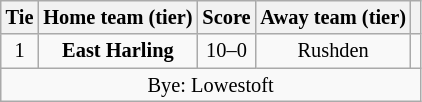<table class="wikitable" style="text-align:center; font-size:85%">
<tr>
<th>Tie</th>
<th>Home team (tier)</th>
<th>Score</th>
<th>Away team (tier)</th>
<th></th>
</tr>
<tr>
<td align="center">1</td>
<td><strong>East Harling</strong></td>
<td align="center">10–0</td>
<td>Rushden</td>
<td></td>
</tr>
<tr>
<td colspan="5" align="center">Bye: Lowestoft</td>
</tr>
</table>
